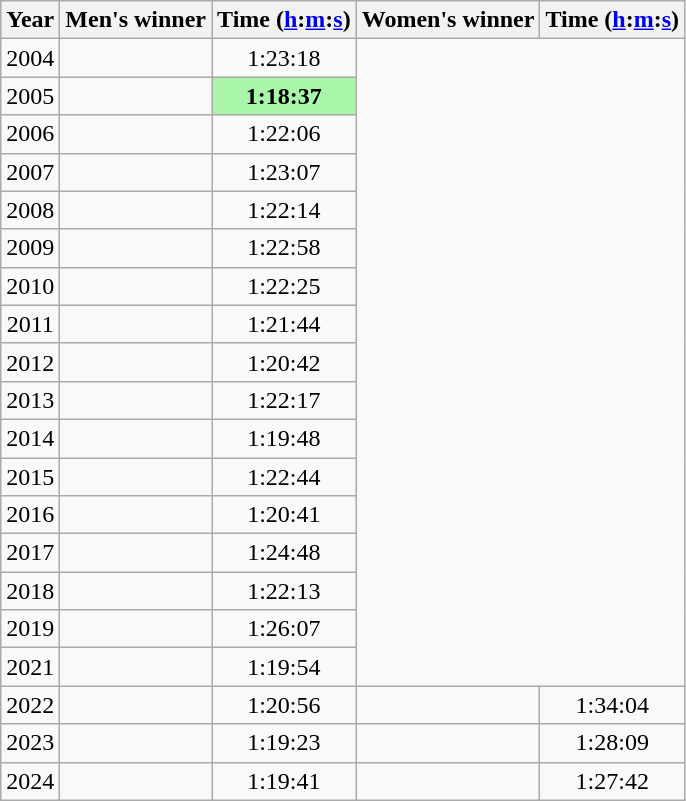<table class="wikitable sortable" style="text-align:center">
<tr>
<th>Year</th>
<th class=unsortable>Men's winner</th>
<th>Time (<a href='#'>h</a>:<a href='#'>m</a>:<a href='#'>s</a>)</th>
<th class=unsortable>Women's winner</th>
<th>Time (<a href='#'>h</a>:<a href='#'>m</a>:<a href='#'>s</a>)</th>
</tr>
<tr>
<td>2004</td>
<td align=left></td>
<td>1:23:18</td>
</tr>
<tr>
<td>2005</td>
<td align=left></td>
<td bgcolor=#A9F5A9><strong>1:18:37</strong></td>
</tr>
<tr>
<td>2006</td>
<td align=left></td>
<td>1:22:06</td>
</tr>
<tr>
<td>2007</td>
<td align=left></td>
<td>1:23:07</td>
</tr>
<tr>
<td>2008</td>
<td align=left></td>
<td>1:22:14</td>
</tr>
<tr>
<td>2009</td>
<td align=left></td>
<td>1:22:58</td>
</tr>
<tr>
<td>2010</td>
<td align=left></td>
<td>1:22:25</td>
</tr>
<tr>
<td>2011</td>
<td align=left></td>
<td>1:21:44</td>
</tr>
<tr>
<td>2012</td>
<td align=left></td>
<td>1:20:42</td>
</tr>
<tr>
<td>2013</td>
<td align=left></td>
<td>1:22:17</td>
</tr>
<tr>
<td>2014</td>
<td align=left></td>
<td>1:19:48</td>
</tr>
<tr>
<td>2015</td>
<td align=left></td>
<td>1:22:44</td>
</tr>
<tr>
<td>2016</td>
<td align=left></td>
<td>1:20:41</td>
</tr>
<tr>
<td>2017</td>
<td align=left></td>
<td>1:24:48</td>
</tr>
<tr>
<td>2018</td>
<td align=left></td>
<td>1:22:13</td>
</tr>
<tr>
<td>2019</td>
<td align=left></td>
<td>1:26:07</td>
</tr>
<tr>
<td>2021</td>
<td align=left></td>
<td>1:19:54</td>
</tr>
<tr>
<td>2022</td>
<td align=left></td>
<td>1:20:56</td>
<td align=left></td>
<td>1:34:04</td>
</tr>
<tr>
<td>2023</td>
<td align=left></td>
<td>1:19:23</td>
<td align=left></td>
<td>1:28:09</td>
</tr>
<tr>
<td>2024</td>
<td align=left></td>
<td>1:19:41</td>
<td align=left></td>
<td>1:27:42</td>
</tr>
</table>
